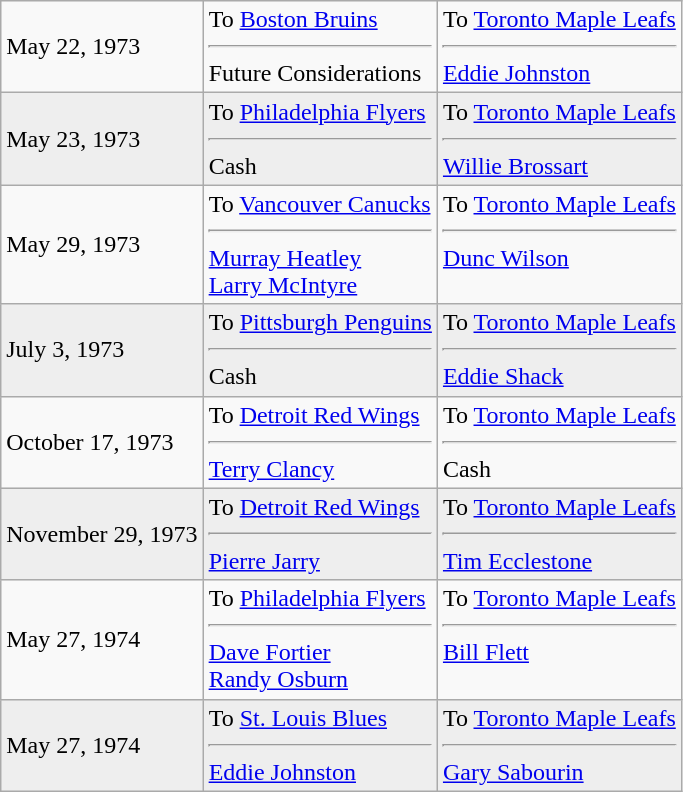<table class="wikitable">
<tr>
<td>May 22, 1973</td>
<td valign="top">To <a href='#'>Boston Bruins</a><hr>Future Considerations</td>
<td valign="top">To <a href='#'>Toronto Maple Leafs</a><hr><a href='#'>Eddie Johnston</a></td>
</tr>
<tr style="background:#eee;">
<td>May 23, 1973</td>
<td valign="top">To <a href='#'>Philadelphia Flyers</a><hr>Cash</td>
<td valign="top">To <a href='#'>Toronto Maple Leafs</a><hr><a href='#'>Willie Brossart</a></td>
</tr>
<tr>
<td>May 29, 1973</td>
<td valign="top">To <a href='#'>Vancouver Canucks</a><hr><a href='#'>Murray Heatley</a> <br> <a href='#'>Larry McIntyre</a></td>
<td valign="top">To <a href='#'>Toronto Maple Leafs</a><hr><a href='#'>Dunc Wilson</a></td>
</tr>
<tr style="background:#eee;">
<td>July 3, 1973</td>
<td valign="top">To <a href='#'>Pittsburgh Penguins</a><hr>Cash</td>
<td valign="top">To <a href='#'>Toronto Maple Leafs</a><hr><a href='#'>Eddie Shack</a></td>
</tr>
<tr>
<td>October 17, 1973</td>
<td valign="top">To <a href='#'>Detroit Red Wings</a><hr><a href='#'>Terry Clancy</a></td>
<td valign="top">To <a href='#'>Toronto Maple Leafs</a><hr>Cash</td>
</tr>
<tr style="background:#eee;">
<td>November 29, 1973</td>
<td valign="top">To <a href='#'>Detroit Red Wings</a><hr><a href='#'>Pierre Jarry</a></td>
<td valign="top">To <a href='#'>Toronto Maple Leafs</a><hr><a href='#'>Tim Ecclestone</a></td>
</tr>
<tr>
<td>May 27, 1974</td>
<td valign="top">To <a href='#'>Philadelphia Flyers</a><hr><a href='#'>Dave Fortier</a> <br> <a href='#'>Randy Osburn</a></td>
<td valign="top">To <a href='#'>Toronto Maple Leafs</a><hr><a href='#'>Bill Flett</a></td>
</tr>
<tr style="background:#eee;">
<td>May 27, 1974</td>
<td valign="top">To <a href='#'>St. Louis Blues</a><hr><a href='#'>Eddie Johnston</a></td>
<td valign="top">To <a href='#'>Toronto Maple Leafs</a><hr><a href='#'>Gary Sabourin</a></td>
</tr>
</table>
